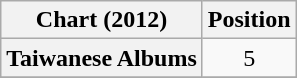<table class="wikitable plainrowheaders">
<tr>
<th>Chart (2012)</th>
<th>Position</th>
</tr>
<tr>
<th scope="row">Taiwanese Albums</th>
<td style="text-align:center;">5</td>
</tr>
<tr>
</tr>
</table>
